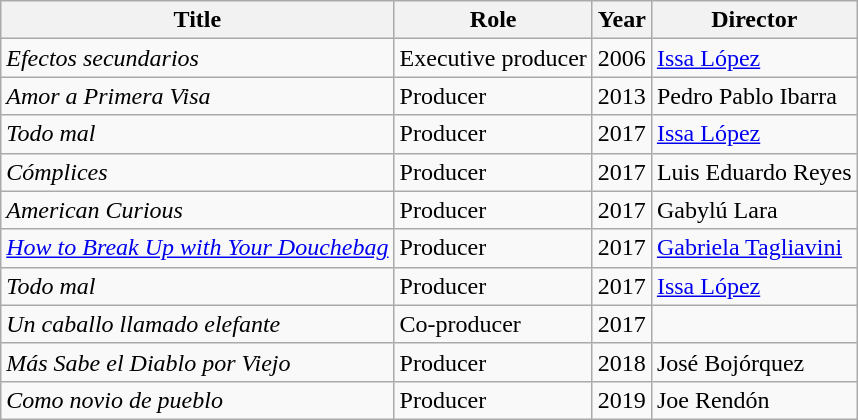<table class="wikitable">
<tr>
<th>Title</th>
<th>Role</th>
<th>Year</th>
<th>Director</th>
</tr>
<tr>
<td><em>Efectos secundarios</em></td>
<td>Executive producer</td>
<td>2006</td>
<td><a href='#'>Issa López</a></td>
</tr>
<tr>
<td><em>Amor a Primera Visa</em></td>
<td>Producer</td>
<td>2013</td>
<td>Pedro Pablo Ibarra</td>
</tr>
<tr>
<td><em>Todo mal</em></td>
<td>Producer</td>
<td>2017</td>
<td><a href='#'>Issa López</a></td>
</tr>
<tr>
<td><em>Cómplices</em></td>
<td>Producer</td>
<td>2017</td>
<td>Luis Eduardo Reyes</td>
</tr>
<tr>
<td><em>American Curious</em></td>
<td>Producer</td>
<td>2017</td>
<td>Gabylú Lara</td>
</tr>
<tr>
<td><em><a href='#'>How to Break Up with Your Douchebag</a></em></td>
<td>Producer</td>
<td>2017</td>
<td><a href='#'>Gabriela Tagliavini</a></td>
</tr>
<tr>
<td><em>Todo mal</em></td>
<td>Producer</td>
<td>2017</td>
<td><a href='#'>Issa López</a></td>
</tr>
<tr>
<td><em>Un caballo llamado elefante</em></td>
<td>Co-producer</td>
<td>2017</td>
<td></td>
</tr>
<tr>
<td><em>Más Sabe el Diablo por Viejo</em></td>
<td>Producer</td>
<td>2018</td>
<td>José Bojórquez</td>
</tr>
<tr>
<td><em>Como novio de pueblo</em></td>
<td>Producer</td>
<td>2019</td>
<td>Joe Rendón</td>
</tr>
</table>
